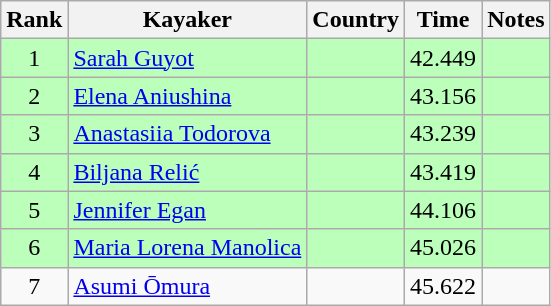<table class="wikitable" style="text-align:center">
<tr>
<th>Rank</th>
<th>Kayaker</th>
<th>Country</th>
<th>Time</th>
<th>Notes</th>
</tr>
<tr bgcolor=bbffbb>
<td>1</td>
<td align="left"><a href='#'>Sarah Guyot</a></td>
<td align="left"></td>
<td>42.449</td>
<td></td>
</tr>
<tr bgcolor=bbffbb>
<td>2</td>
<td align="left"><a href='#'>Elena Aniushina</a></td>
<td align="left"></td>
<td>43.156</td>
<td></td>
</tr>
<tr bgcolor=bbffbb>
<td>3</td>
<td align="left"><a href='#'>Anastasiia Todorova</a></td>
<td align="left"></td>
<td>43.239</td>
<td></td>
</tr>
<tr bgcolor=bbffbb>
<td>4</td>
<td align="left"><a href='#'>Biljana Relić</a></td>
<td align="left"></td>
<td>43.419</td>
<td></td>
</tr>
<tr bgcolor=bbffbb>
<td>5</td>
<td align="left"><a href='#'>Jennifer Egan</a></td>
<td align="left"></td>
<td>44.106</td>
<td></td>
</tr>
<tr bgcolor=bbffbb>
<td>6</td>
<td align="left"><a href='#'>Maria Lorena Manolica</a></td>
<td align="left"></td>
<td>45.026</td>
<td></td>
</tr>
<tr>
<td>7</td>
<td align="left"><a href='#'>Asumi Ōmura</a></td>
<td align="left"></td>
<td>45.622</td>
<td></td>
</tr>
</table>
